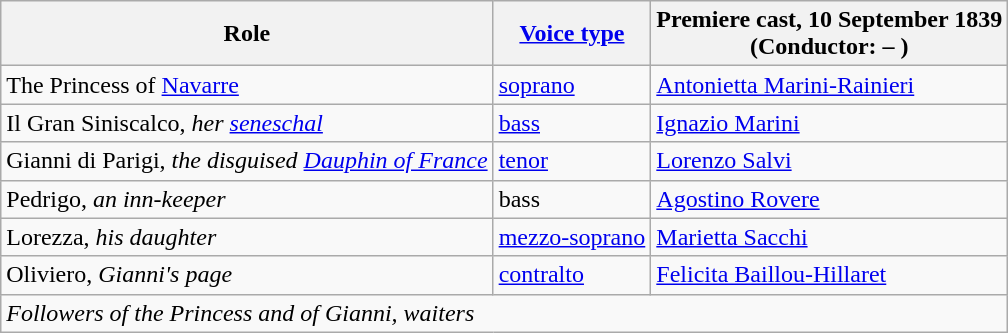<table class="wikitable">
<tr>
<th>Role</th>
<th><a href='#'>Voice type</a></th>
<th>Premiere cast, 10 September 1839<br>(Conductor: – )</th>
</tr>
<tr>
<td>The Princess of <a href='#'>Navarre</a></td>
<td><a href='#'>soprano</a></td>
<td><a href='#'>Antonietta Marini-Rainieri</a></td>
</tr>
<tr>
<td>Il Gran Siniscalco, <em>her <a href='#'>seneschal</a></em></td>
<td><a href='#'>bass</a></td>
<td><a href='#'>Ignazio Marini</a></td>
</tr>
<tr>
<td>Gianni di Parigi, <em>the disguised <a href='#'>Dauphin of France</a></em></td>
<td><a href='#'>tenor</a></td>
<td><a href='#'>Lorenzo Salvi</a></td>
</tr>
<tr>
<td>Pedrigo, <em>an inn-keeper</em></td>
<td>bass</td>
<td><a href='#'>Agostino Rovere</a></td>
</tr>
<tr>
<td>Lorezza, <em>his daughter</em></td>
<td><a href='#'>mezzo-soprano</a></td>
<td><a href='#'>Marietta Sacchi</a></td>
</tr>
<tr>
<td>Oliviero, <em>Gianni's page</em></td>
<td><a href='#'>contralto</a></td>
<td><a href='#'>Felicita Baillou-Hillaret</a></td>
</tr>
<tr>
<td colspan="3"><em>Followers of the Princess and of Gianni, waiters</em></td>
</tr>
</table>
